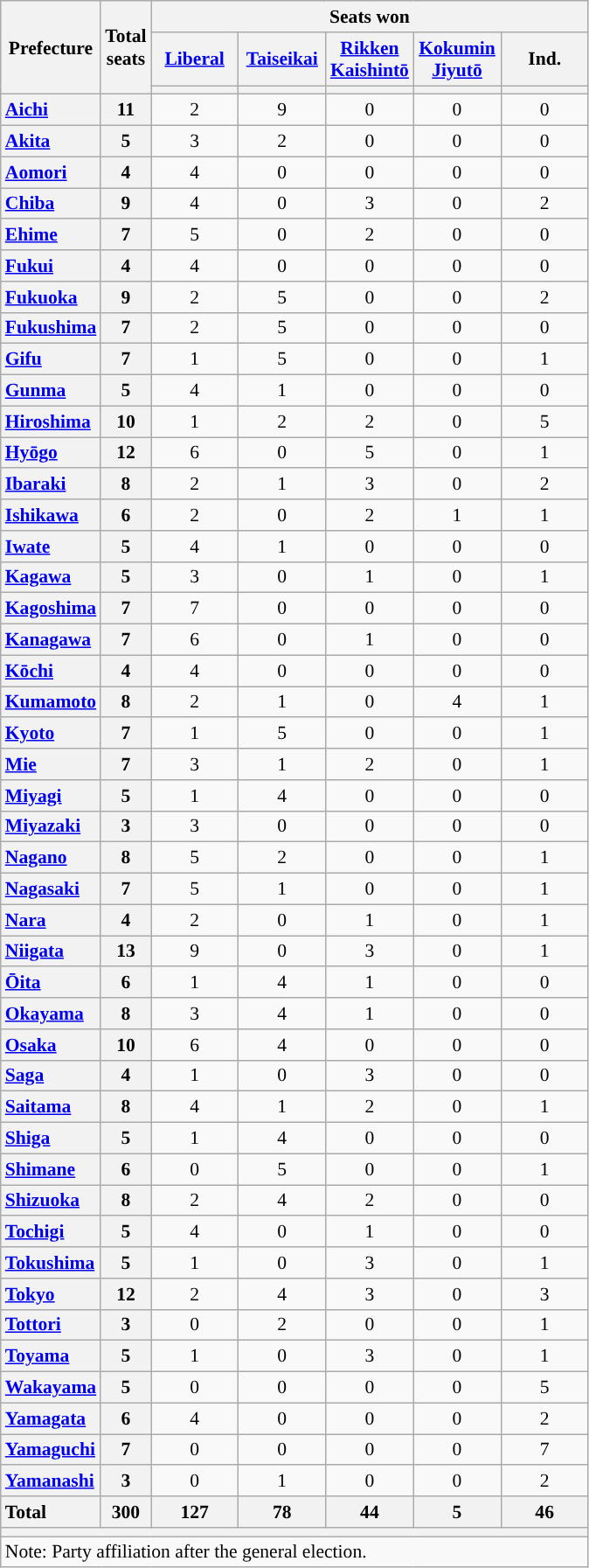<table class="wikitable" style="text-align:center; font-size: 0.9em;">
<tr>
<th rowspan="3">Prefecture</th>
<th rowspan="3">Total<br>seats</th>
<th colspan="5">Seats won</th>
</tr>
<tr>
<th class="unsortable" style="width:60px;"><a href='#'>Liberal</a></th>
<th class="unsortable" style="width:60px;"><a href='#'>Taiseikai</a></th>
<th class="unsortable" style="width:60px;"><a href='#'>Rikken Kaishintō</a></th>
<th class="unsortable" style="width:60px;"><a href='#'>Kokumin Jiyutō</a></th>
<th class="unsortable" style="width:60px;">Ind.</th>
</tr>
<tr>
<th style="background:"></th>
<th style="background:"></th>
<th style="background:"></th>
<th style="background:"></th>
<th style="background:"></th>
</tr>
<tr>
<th style="text-align: left;"><a href='#'>Aichi</a></th>
<th>11</th>
<td>2</td>
<td>9</td>
<td>0</td>
<td>0</td>
<td>0</td>
</tr>
<tr>
<th style="text-align: left;"><a href='#'>Akita</a></th>
<th>5</th>
<td>3</td>
<td>2</td>
<td>0</td>
<td>0</td>
<td>0</td>
</tr>
<tr>
<th style="text-align: left;"><a href='#'>Aomori</a></th>
<th>4</th>
<td>4</td>
<td>0</td>
<td>0</td>
<td>0</td>
<td>0</td>
</tr>
<tr>
<th style="text-align: left;"><a href='#'>Chiba</a></th>
<th>9</th>
<td>4</td>
<td>0</td>
<td>3</td>
<td>0</td>
<td>2</td>
</tr>
<tr>
<th style="text-align: left;"><a href='#'>Ehime</a></th>
<th>7</th>
<td>5</td>
<td>0</td>
<td>2</td>
<td>0</td>
<td>0</td>
</tr>
<tr>
<th style="text-align: left;"><a href='#'>Fukui</a></th>
<th>4</th>
<td>4</td>
<td>0</td>
<td>0</td>
<td>0</td>
<td>0</td>
</tr>
<tr>
<th style="text-align: left;"><a href='#'>Fukuoka</a></th>
<th>9</th>
<td>2</td>
<td>5</td>
<td>0</td>
<td>0</td>
<td>2</td>
</tr>
<tr>
<th style="text-align: left;"><a href='#'>Fukushima</a></th>
<th>7</th>
<td>2</td>
<td>5</td>
<td>0</td>
<td>0</td>
<td>0</td>
</tr>
<tr>
<th style="text-align: left;"><a href='#'>Gifu</a></th>
<th>7</th>
<td>1</td>
<td>5</td>
<td>0</td>
<td>0</td>
<td>1</td>
</tr>
<tr>
<th style="text-align: left;"><a href='#'>Gunma</a></th>
<th>5</th>
<td>4</td>
<td>1</td>
<td>0</td>
<td>0</td>
<td>0</td>
</tr>
<tr>
<th style="text-align: left;"><a href='#'>Hiroshima</a></th>
<th>10</th>
<td>1</td>
<td>2</td>
<td>2</td>
<td>0</td>
<td>5</td>
</tr>
<tr>
<th style="text-align: left;"><a href='#'>Hyōgo</a></th>
<th>12</th>
<td>6</td>
<td>0</td>
<td>5</td>
<td>0</td>
<td>1</td>
</tr>
<tr>
<th style="text-align: left;"><a href='#'>Ibaraki</a></th>
<th>8</th>
<td>2</td>
<td>1</td>
<td>3</td>
<td>0</td>
<td>2</td>
</tr>
<tr>
<th style="text-align: left;"><a href='#'>Ishikawa</a></th>
<th>6</th>
<td>2</td>
<td>0</td>
<td>2</td>
<td>1</td>
<td>1</td>
</tr>
<tr>
<th style="text-align: left;"><a href='#'>Iwate</a></th>
<th>5</th>
<td>4</td>
<td>1</td>
<td>0</td>
<td>0</td>
<td>0</td>
</tr>
<tr>
<th style="text-align: left;"><a href='#'>Kagawa</a></th>
<th>5</th>
<td>3</td>
<td>0</td>
<td>1</td>
<td>0</td>
<td>1</td>
</tr>
<tr>
<th style="text-align: left;"><a href='#'>Kagoshima</a></th>
<th>7</th>
<td>7</td>
<td>0</td>
<td>0</td>
<td>0</td>
<td>0</td>
</tr>
<tr>
<th style="text-align: left;"><a href='#'>Kanagawa</a></th>
<th>7</th>
<td>6</td>
<td>0</td>
<td>1</td>
<td>0</td>
<td>0</td>
</tr>
<tr>
<th style="text-align: left;"><a href='#'>Kōchi</a></th>
<th>4</th>
<td>4</td>
<td>0</td>
<td>0</td>
<td>0</td>
<td>0</td>
</tr>
<tr>
<th style="text-align: left;"><a href='#'>Kumamoto</a></th>
<th>8</th>
<td>2</td>
<td>1</td>
<td>0</td>
<td>4</td>
<td>1</td>
</tr>
<tr>
<th style="text-align: left;"><a href='#'>Kyoto</a></th>
<th>7</th>
<td>1</td>
<td>5</td>
<td>0</td>
<td>0</td>
<td>1</td>
</tr>
<tr>
<th style="text-align: left;"><a href='#'>Mie</a></th>
<th>7</th>
<td>3</td>
<td>1</td>
<td>2</td>
<td>0</td>
<td>1</td>
</tr>
<tr>
<th style="text-align: left;"><a href='#'>Miyagi</a></th>
<th>5</th>
<td>1</td>
<td>4</td>
<td>0</td>
<td>0</td>
<td>0</td>
</tr>
<tr>
<th style="text-align: left;"><a href='#'>Miyazaki</a></th>
<th>3</th>
<td>3</td>
<td>0</td>
<td>0</td>
<td>0</td>
<td>0</td>
</tr>
<tr>
<th style="text-align: left;"><a href='#'>Nagano</a></th>
<th>8</th>
<td>5</td>
<td>2</td>
<td>0</td>
<td>0</td>
<td>1</td>
</tr>
<tr>
<th style="text-align: left;"><a href='#'>Nagasaki</a></th>
<th>7</th>
<td>5</td>
<td>1</td>
<td>0</td>
<td>0</td>
<td>1</td>
</tr>
<tr>
<th style="text-align: left;"><a href='#'>Nara</a></th>
<th>4</th>
<td>2</td>
<td>0</td>
<td>1</td>
<td>0</td>
<td>1</td>
</tr>
<tr>
<th style="text-align: left;"><a href='#'>Niigata</a></th>
<th>13</th>
<td>9</td>
<td>0</td>
<td>3</td>
<td>0</td>
<td>1</td>
</tr>
<tr>
<th style="text-align: left;"><a href='#'>Ōita</a></th>
<th>6</th>
<td>1</td>
<td>4</td>
<td>1</td>
<td>0</td>
<td>0</td>
</tr>
<tr>
<th style="text-align: left;"><a href='#'>Okayama</a></th>
<th>8</th>
<td>3</td>
<td>4</td>
<td>1</td>
<td>0</td>
<td>0</td>
</tr>
<tr>
<th style="text-align: left;"><a href='#'>Osaka</a></th>
<th>10</th>
<td>6</td>
<td>4</td>
<td>0</td>
<td>0</td>
<td>0</td>
</tr>
<tr>
<th style="text-align: left;"><a href='#'>Saga</a></th>
<th>4</th>
<td>1</td>
<td>0</td>
<td>3</td>
<td>0</td>
<td>0</td>
</tr>
<tr>
<th style="text-align: left;"><a href='#'>Saitama</a></th>
<th>8</th>
<td>4</td>
<td>1</td>
<td>2</td>
<td>0</td>
<td>1</td>
</tr>
<tr>
<th style="text-align: left;"><a href='#'>Shiga</a></th>
<th>5</th>
<td>1</td>
<td>4</td>
<td>0</td>
<td>0</td>
<td>0</td>
</tr>
<tr>
<th style="text-align: left;"><a href='#'>Shimane</a></th>
<th>6</th>
<td>0</td>
<td>5</td>
<td>0</td>
<td>0</td>
<td>1</td>
</tr>
<tr>
<th style="text-align: left;"><a href='#'>Shizuoka</a></th>
<th>8</th>
<td>2</td>
<td>4</td>
<td>2</td>
<td>0</td>
<td>0</td>
</tr>
<tr>
<th style="text-align: left;"><a href='#'>Tochigi</a></th>
<th>5</th>
<td>4</td>
<td>0</td>
<td>1</td>
<td>0</td>
<td>0</td>
</tr>
<tr>
<th style="text-align: left;"><a href='#'>Tokushima</a></th>
<th>5</th>
<td>1</td>
<td>0</td>
<td>3</td>
<td>0</td>
<td>1</td>
</tr>
<tr>
<th style="text-align: left;"><a href='#'>Tokyo</a></th>
<th>12</th>
<td>2</td>
<td>4</td>
<td>3</td>
<td>0</td>
<td>3</td>
</tr>
<tr>
<th style="text-align: left;"><a href='#'>Tottori</a></th>
<th>3</th>
<td>0</td>
<td>2</td>
<td>0</td>
<td>0</td>
<td>1</td>
</tr>
<tr>
<th style="text-align: left;"><a href='#'>Toyama</a></th>
<th>5</th>
<td>1</td>
<td>0</td>
<td>3</td>
<td>0</td>
<td>1</td>
</tr>
<tr>
<th style="text-align: left;"><a href='#'>Wakayama</a></th>
<th>5</th>
<td>0</td>
<td>0</td>
<td>0</td>
<td>0</td>
<td>5</td>
</tr>
<tr>
<th style="text-align: left;"><a href='#'>Yamagata</a></th>
<th>6</th>
<td>4</td>
<td>0</td>
<td>0</td>
<td>0</td>
<td>2</td>
</tr>
<tr>
<th style="text-align: left;"><a href='#'>Yamaguchi</a></th>
<th>7</th>
<td>0</td>
<td>0</td>
<td>0</td>
<td>0</td>
<td>7</td>
</tr>
<tr>
<th style="text-align: left;"><a href='#'>Yamanashi</a></th>
<th>3</th>
<td>0</td>
<td>1</td>
<td>0</td>
<td>0</td>
<td>2</td>
</tr>
<tr class="sortbottom">
<th style="text-align: left;">Total</th>
<th>300</th>
<th>127</th>
<th>78</th>
<th>44</th>
<th>5</th>
<th>46</th>
</tr>
<tr>
<th colspan="7"></th>
</tr>
<tr>
<td colspan="7" style="text-align: left;">Note: Party affiliation after the general election.</td>
</tr>
</table>
